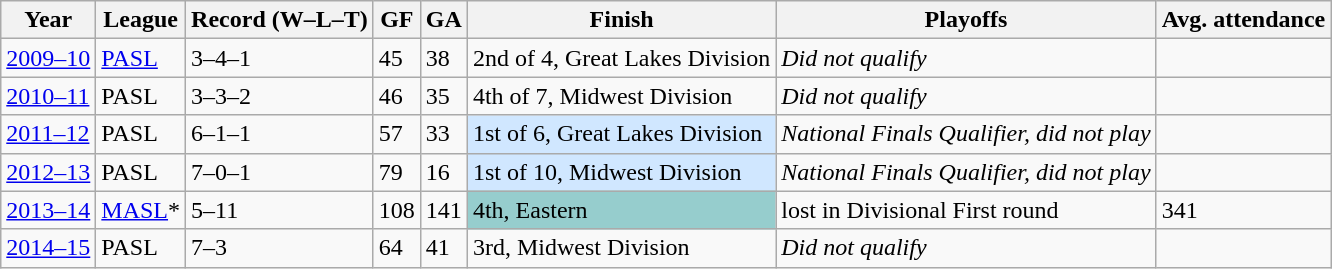<table class="wikitable">
<tr>
<th>Year</th>
<th>League</th>
<th>Record (W–L–T)</th>
<th>GF</th>
<th>GA</th>
<th>Finish</th>
<th>Playoffs</th>
<th>Avg. attendance</th>
</tr>
<tr>
<td><a href='#'>2009–10</a></td>
<td><a href='#'>PASL</a></td>
<td>3–4–1</td>
<td>45</td>
<td>38</td>
<td>2nd of 4, Great Lakes Division</td>
<td><em>Did not qualify</em></td>
<td></td>
</tr>
<tr>
<td><a href='#'>2010–11</a></td>
<td>PASL</td>
<td>3–3–2</td>
<td>46</td>
<td>35</td>
<td>4th of 7, Midwest Division</td>
<td><em>Did not qualify</em></td>
<td></td>
</tr>
<tr>
<td><a href='#'>2011–12</a></td>
<td>PASL</td>
<td>6–1–1</td>
<td>57</td>
<td>33</td>
<td bgcolor="#D0E7FF">1st of 6, Great Lakes Division</td>
<td><em>National Finals Qualifier, did not play</em></td>
<td></td>
</tr>
<tr>
<td><a href='#'>2012–13</a></td>
<td>PASL</td>
<td>7–0–1</td>
<td>79</td>
<td>16</td>
<td bgcolor="#D0E7FF">1st of 10, Midwest Division</td>
<td><em>National Finals Qualifier, did not play</em></td>
<td></td>
</tr>
<tr>
<td><a href='#'>2013–14</a></td>
<td><a href='#'>MASL</a>*</td>
<td>5–11</td>
<td>108</td>
<td>141</td>
<td bgcolor="#96CDCD">4th, Eastern</td>
<td>lost in Divisional First round</td>
<td>341</td>
</tr>
<tr>
<td><a href='#'>2014–15</a></td>
<td>PASL</td>
<td>7–3</td>
<td>64</td>
<td>41</td>
<td>3rd, Midwest Division</td>
<td><em>Did not qualify</em></td>
<td></td>
</tr>
</table>
